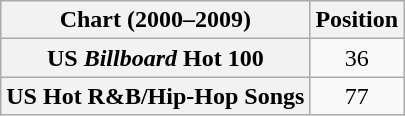<table class="wikitable sortable plainrowheaders" style="text-align:center">
<tr>
<th scope="col">Chart (2000–2009)</th>
<th scope="col">Position</th>
</tr>
<tr>
<th scope="row">US <em>Billboard</em> Hot 100</th>
<td>36</td>
</tr>
<tr>
<th scope="row">US Hot R&B/Hip-Hop Songs</th>
<td>77</td>
</tr>
</table>
